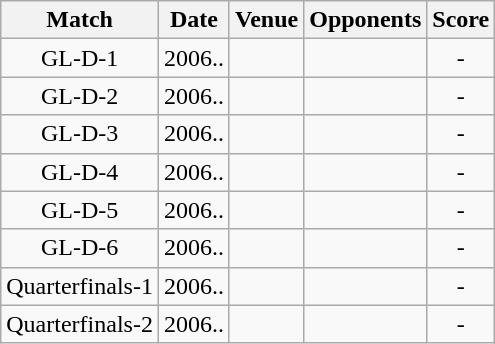<table class="wikitable" style="text-align:center;">
<tr>
<th>Match</th>
<th>Date</th>
<th>Venue</th>
<th>Opponents</th>
<th>Score</th>
</tr>
<tr>
<td>GL-D-1</td>
<td>2006..</td>
<td><a href='#'></a></td>
<td><a href='#'></a></td>
<td>-</td>
</tr>
<tr>
<td>GL-D-2</td>
<td>2006..</td>
<td><a href='#'></a></td>
<td><a href='#'></a></td>
<td>-</td>
</tr>
<tr>
<td>GL-D-3</td>
<td>2006..</td>
<td><a href='#'></a></td>
<td><a href='#'></a></td>
<td>-</td>
</tr>
<tr>
<td>GL-D-4</td>
<td>2006..</td>
<td><a href='#'></a></td>
<td><a href='#'></a></td>
<td>-</td>
</tr>
<tr>
<td>GL-D-5</td>
<td>2006..</td>
<td><a href='#'></a></td>
<td><a href='#'></a></td>
<td>-</td>
</tr>
<tr>
<td>GL-D-6</td>
<td>2006..</td>
<td><a href='#'></a></td>
<td><a href='#'></a></td>
<td>-</td>
</tr>
<tr>
<td>Quarterfinals-1</td>
<td>2006..</td>
<td><a href='#'></a></td>
<td><a href='#'></a></td>
<td>-</td>
</tr>
<tr>
<td>Quarterfinals-2</td>
<td>2006..</td>
<td><a href='#'></a></td>
<td><a href='#'></a></td>
<td>-</td>
</tr>
</table>
